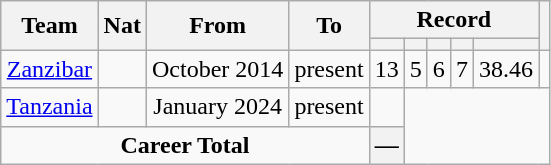<table class="wikitable" style="text-align: center">
<tr>
<th rowspan="2">Team</th>
<th rowspan="2">Nat</th>
<th rowspan="2">From</th>
<th rowspan="2">To</th>
<th colspan="5">Record</th>
<th rowspan=2></th>
</tr>
<tr>
<th></th>
<th></th>
<th></th>
<th></th>
<th></th>
</tr>
<tr>
<td><a href='#'>Zanzibar</a></td>
<td></td>
<td>October 2014</td>
<td>present</td>
<td>13</td>
<td>5</td>
<td>6</td>
<td>7</td>
<td>38.46</td>
<td></td>
</tr>
<tr>
<td align="left"><a href='#'>Tanzania</a></td>
<td align="center"></td>
<td align="center">January 2024</td>
<td align="center">present<br></td>
<td></td>
</tr>
<tr>
<td colspan=4><strong>Career Total</strong><br></td>
<th>—</th>
</tr>
</table>
